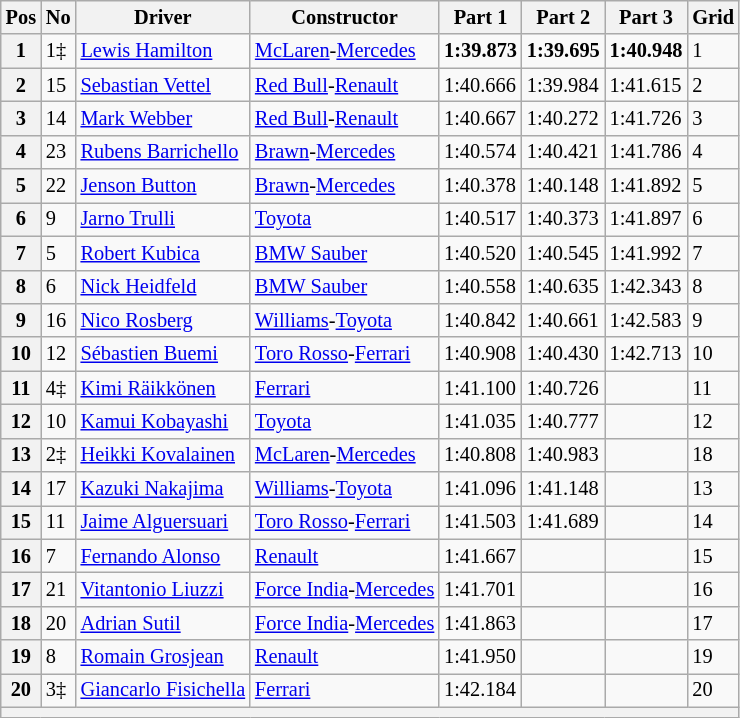<table class="wikitable sortable" style="font-size: 85%">
<tr>
<th>Pos</th>
<th>No</th>
<th>Driver</th>
<th>Constructor</th>
<th>Part 1</th>
<th>Part 2</th>
<th>Part 3</th>
<th>Grid</th>
</tr>
<tr>
<th>1</th>
<td>1‡</td>
<td> <a href='#'>Lewis Hamilton</a></td>
<td><a href='#'>McLaren</a>-<a href='#'>Mercedes</a></td>
<td><strong>1:39.873</strong></td>
<td><strong>1:39.695</strong></td>
<td><strong>1:40.948</strong></td>
<td>1</td>
</tr>
<tr>
<th>2</th>
<td>15</td>
<td> <a href='#'>Sebastian Vettel</a></td>
<td><a href='#'>Red Bull</a>-<a href='#'>Renault</a></td>
<td>1:40.666</td>
<td>1:39.984</td>
<td>1:41.615</td>
<td>2</td>
</tr>
<tr>
<th>3</th>
<td>14</td>
<td> <a href='#'>Mark Webber</a></td>
<td><a href='#'>Red Bull</a>-<a href='#'>Renault</a></td>
<td>1:40.667</td>
<td>1:40.272</td>
<td>1:41.726</td>
<td>3</td>
</tr>
<tr>
<th>4</th>
<td>23</td>
<td> <a href='#'>Rubens Barrichello</a></td>
<td><a href='#'>Brawn</a>-<a href='#'>Mercedes</a></td>
<td>1:40.574</td>
<td>1:40.421</td>
<td>1:41.786</td>
<td>4</td>
</tr>
<tr>
<th>5</th>
<td>22</td>
<td> <a href='#'>Jenson Button</a></td>
<td><a href='#'>Brawn</a>-<a href='#'>Mercedes</a></td>
<td>1:40.378</td>
<td>1:40.148</td>
<td>1:41.892</td>
<td>5</td>
</tr>
<tr>
<th>6</th>
<td>9</td>
<td> <a href='#'>Jarno Trulli</a></td>
<td><a href='#'>Toyota</a></td>
<td>1:40.517</td>
<td>1:40.373</td>
<td>1:41.897</td>
<td>6</td>
</tr>
<tr>
<th>7</th>
<td>5</td>
<td> <a href='#'>Robert Kubica</a></td>
<td><a href='#'>BMW Sauber</a></td>
<td>1:40.520</td>
<td>1:40.545</td>
<td>1:41.992</td>
<td>7</td>
</tr>
<tr>
<th>8</th>
<td>6</td>
<td> <a href='#'>Nick Heidfeld</a></td>
<td><a href='#'>BMW Sauber</a></td>
<td>1:40.558</td>
<td>1:40.635</td>
<td>1:42.343</td>
<td>8</td>
</tr>
<tr>
<th>9</th>
<td>16</td>
<td> <a href='#'>Nico Rosberg</a></td>
<td><a href='#'>Williams</a>-<a href='#'>Toyota</a></td>
<td>1:40.842</td>
<td>1:40.661</td>
<td>1:42.583</td>
<td>9</td>
</tr>
<tr>
<th>10</th>
<td>12</td>
<td> <a href='#'>Sébastien Buemi</a></td>
<td><a href='#'>Toro Rosso</a>-<a href='#'>Ferrari</a></td>
<td>1:40.908</td>
<td>1:40.430</td>
<td>1:42.713</td>
<td>10</td>
</tr>
<tr>
<th>11</th>
<td>4‡</td>
<td> <a href='#'>Kimi Räikkönen</a></td>
<td><a href='#'>Ferrari</a></td>
<td>1:41.100</td>
<td>1:40.726</td>
<td></td>
<td>11</td>
</tr>
<tr>
<th>12</th>
<td>10</td>
<td> <a href='#'>Kamui Kobayashi</a></td>
<td><a href='#'>Toyota</a></td>
<td>1:41.035</td>
<td>1:40.777</td>
<td></td>
<td>12</td>
</tr>
<tr>
<th>13</th>
<td>2‡</td>
<td> <a href='#'>Heikki Kovalainen</a></td>
<td><a href='#'>McLaren</a>-<a href='#'>Mercedes</a></td>
<td>1:40.808</td>
<td>1:40.983</td>
<td></td>
<td>18</td>
</tr>
<tr>
<th>14</th>
<td>17</td>
<td> <a href='#'>Kazuki Nakajima</a></td>
<td><a href='#'>Williams</a>-<a href='#'>Toyota</a></td>
<td>1:41.096</td>
<td>1:41.148</td>
<td></td>
<td>13</td>
</tr>
<tr>
<th>15</th>
<td>11</td>
<td> <a href='#'>Jaime Alguersuari</a></td>
<td><a href='#'>Toro Rosso</a>-<a href='#'>Ferrari</a></td>
<td>1:41.503</td>
<td>1:41.689</td>
<td></td>
<td>14</td>
</tr>
<tr>
<th>16</th>
<td>7</td>
<td> <a href='#'>Fernando Alonso</a></td>
<td><a href='#'>Renault</a></td>
<td>1:41.667</td>
<td></td>
<td></td>
<td>15</td>
</tr>
<tr>
<th>17</th>
<td>21</td>
<td> <a href='#'>Vitantonio Liuzzi</a></td>
<td><a href='#'>Force India</a>-<a href='#'>Mercedes</a></td>
<td>1:41.701</td>
<td></td>
<td></td>
<td>16</td>
</tr>
<tr>
<th>18</th>
<td>20</td>
<td> <a href='#'>Adrian Sutil</a></td>
<td><a href='#'>Force India</a>-<a href='#'>Mercedes</a></td>
<td>1:41.863</td>
<td></td>
<td></td>
<td>17</td>
</tr>
<tr>
<th>19</th>
<td>8</td>
<td> <a href='#'>Romain Grosjean</a></td>
<td><a href='#'>Renault</a></td>
<td>1:41.950</td>
<td></td>
<td></td>
<td>19</td>
</tr>
<tr>
<th>20</th>
<td>3‡</td>
<td> <a href='#'>Giancarlo Fisichella</a></td>
<td><a href='#'>Ferrari</a></td>
<td>1:42.184</td>
<td></td>
<td></td>
<td>20</td>
</tr>
<tr>
<th colspan="8"></th>
</tr>
</table>
